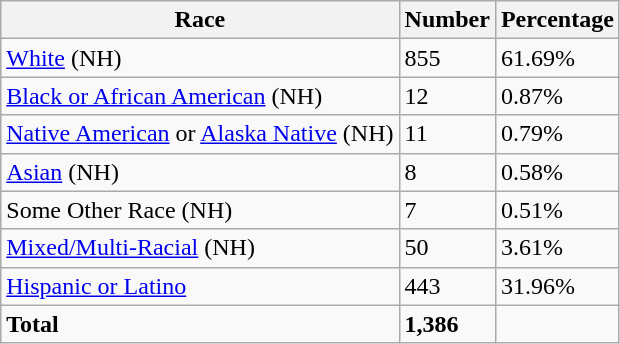<table class="wikitable">
<tr>
<th>Race</th>
<th>Number</th>
<th>Percentage</th>
</tr>
<tr>
<td><a href='#'>White</a> (NH)</td>
<td>855</td>
<td>61.69%</td>
</tr>
<tr>
<td><a href='#'>Black or African American</a> (NH)</td>
<td>12</td>
<td>0.87%</td>
</tr>
<tr>
<td><a href='#'>Native American</a> or <a href='#'>Alaska Native</a> (NH)</td>
<td>11</td>
<td>0.79%</td>
</tr>
<tr>
<td><a href='#'>Asian</a> (NH)</td>
<td>8</td>
<td>0.58%</td>
</tr>
<tr>
<td>Some Other Race (NH)</td>
<td>7</td>
<td>0.51%</td>
</tr>
<tr>
<td><a href='#'>Mixed/Multi-Racial</a> (NH)</td>
<td>50</td>
<td>3.61%</td>
</tr>
<tr>
<td><a href='#'>Hispanic or Latino</a></td>
<td>443</td>
<td>31.96%</td>
</tr>
<tr>
<td><strong>Total</strong></td>
<td><strong>1,386</strong></td>
<td></td>
</tr>
</table>
